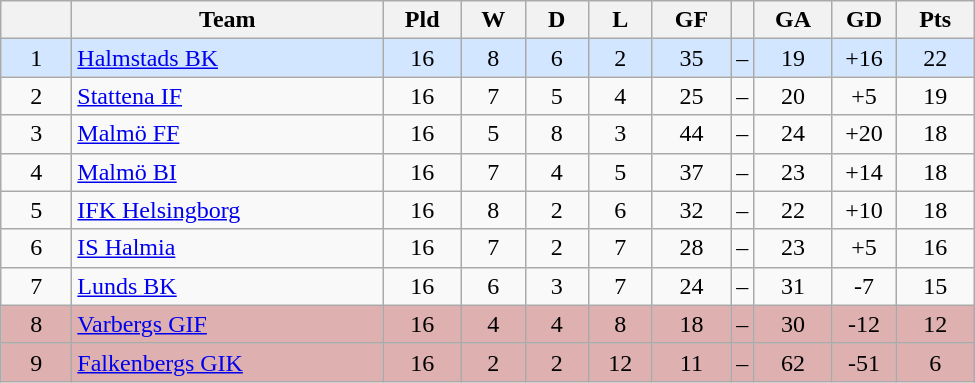<table class="wikitable" style="text-align: center;">
<tr>
<th style="width: 40px;"></th>
<th style="width: 200px;">Team</th>
<th style="width: 45px;">Pld</th>
<th style="width: 35px;">W</th>
<th style="width: 35px;">D</th>
<th style="width: 35px;">L</th>
<th style="width: 45px;">GF</th>
<th></th>
<th style="width: 45px;">GA</th>
<th style="width: 35px;">GD</th>
<th style="width: 45px;">Pts</th>
</tr>
<tr style="background: #d2e6ff">
<td>1</td>
<td style="text-align: left;"><a href='#'>Halmstads BK</a></td>
<td>16</td>
<td>8</td>
<td>6</td>
<td>2</td>
<td>35</td>
<td>–</td>
<td>19</td>
<td>+16</td>
<td>22</td>
</tr>
<tr>
<td>2</td>
<td style="text-align: left;"><a href='#'>Stattena IF</a></td>
<td>16</td>
<td>7</td>
<td>5</td>
<td>4</td>
<td>25</td>
<td>–</td>
<td>20</td>
<td>+5</td>
<td>19</td>
</tr>
<tr>
<td>3</td>
<td style="text-align: left;"><a href='#'>Malmö FF</a></td>
<td>16</td>
<td>5</td>
<td>8</td>
<td>3</td>
<td>44</td>
<td>–</td>
<td>24</td>
<td>+20</td>
<td>18</td>
</tr>
<tr>
<td>4</td>
<td style="text-align: left;"><a href='#'>Malmö BI</a></td>
<td>16</td>
<td>7</td>
<td>4</td>
<td>5</td>
<td>37</td>
<td>–</td>
<td>23</td>
<td>+14</td>
<td>18</td>
</tr>
<tr>
<td>5</td>
<td style="text-align: left;"><a href='#'>IFK Helsingborg</a></td>
<td>16</td>
<td>8</td>
<td>2</td>
<td>6</td>
<td>32</td>
<td>–</td>
<td>22</td>
<td>+10</td>
<td>18</td>
</tr>
<tr>
<td>6</td>
<td style="text-align: left;"><a href='#'>IS Halmia</a></td>
<td>16</td>
<td>7</td>
<td>2</td>
<td>7</td>
<td>28</td>
<td>–</td>
<td>23</td>
<td>+5</td>
<td>16</td>
</tr>
<tr>
<td>7</td>
<td style="text-align: left;"><a href='#'>Lunds BK</a></td>
<td>16</td>
<td>6</td>
<td>3</td>
<td>7</td>
<td>24</td>
<td>–</td>
<td>31</td>
<td>-7</td>
<td>15</td>
</tr>
<tr style="background: #deb0b0">
<td>8</td>
<td style="text-align: left;"><a href='#'>Varbergs GIF</a></td>
<td>16</td>
<td>4</td>
<td>4</td>
<td>8</td>
<td>18</td>
<td>–</td>
<td>30</td>
<td>-12</td>
<td>12</td>
</tr>
<tr style="background: #deb0b0">
<td>9</td>
<td style="text-align: left;"><a href='#'>Falkenbergs GIK</a></td>
<td>16</td>
<td>2</td>
<td>2</td>
<td>12</td>
<td>11</td>
<td>–</td>
<td>62</td>
<td>-51</td>
<td>6</td>
</tr>
</table>
